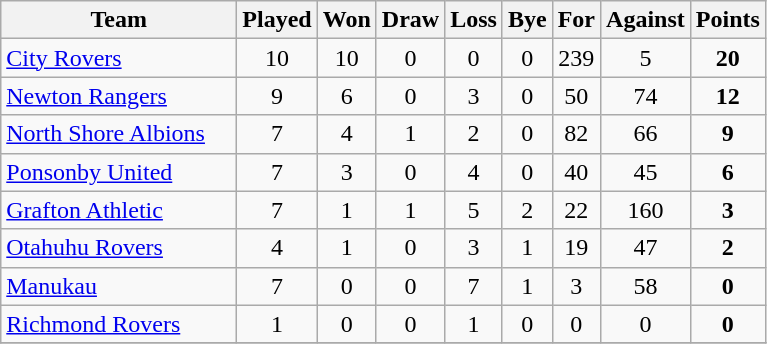<table class="wikitable" style="text-align:center;">
<tr>
<th width=150>Team</th>
<th width=20 abbr="Played">Played</th>
<th width=20 abbr="Won">Won</th>
<th width=20 abbr="Drawn">Draw</th>
<th width=20 abbr="Lost">Loss</th>
<th width=20 abbr="Bye">Bye</th>
<th width=20 abbr="For">For</th>
<th width=20 abbr="Against">Against</th>
<th width=20 abbr="Points">Points</th>
</tr>
<tr>
<td style="text-align:left;"><a href='#'>City Rovers</a></td>
<td>10</td>
<td>10</td>
<td>0</td>
<td>0</td>
<td>0</td>
<td>239</td>
<td>5</td>
<td><strong>20</strong></td>
</tr>
<tr>
<td style="text-align:left;"><a href='#'>Newton Rangers</a></td>
<td>9</td>
<td>6</td>
<td>0</td>
<td>3</td>
<td>0</td>
<td>50</td>
<td>74</td>
<td><strong>12</strong></td>
</tr>
<tr>
<td style="text-align:left;"><a href='#'>North Shore Albions</a></td>
<td>7</td>
<td>4</td>
<td>1</td>
<td>2</td>
<td>0</td>
<td>82</td>
<td>66</td>
<td><strong>9</strong></td>
</tr>
<tr>
<td style="text-align:left;"><a href='#'>Ponsonby United</a></td>
<td>7</td>
<td>3</td>
<td>0</td>
<td>4</td>
<td>0</td>
<td>40</td>
<td>45</td>
<td><strong>6</strong></td>
</tr>
<tr>
<td style="text-align:left;"><a href='#'>Grafton Athletic</a></td>
<td>7</td>
<td>1</td>
<td>1</td>
<td>5</td>
<td>2</td>
<td>22</td>
<td>160</td>
<td><strong>3</strong></td>
</tr>
<tr>
<td style="text-align:left;"><a href='#'>Otahuhu Rovers</a></td>
<td>4</td>
<td>1</td>
<td>0</td>
<td>3</td>
<td>1</td>
<td>19</td>
<td>47</td>
<td><strong>2</strong></td>
</tr>
<tr>
<td style="text-align:left;"><a href='#'>Manukau</a></td>
<td>7</td>
<td>0</td>
<td>0</td>
<td>7</td>
<td>1</td>
<td>3</td>
<td>58</td>
<td><strong>0</strong></td>
</tr>
<tr>
<td style="text-align:left;"><a href='#'>Richmond Rovers</a></td>
<td>1</td>
<td>0</td>
<td>0</td>
<td>1</td>
<td>0</td>
<td>0</td>
<td>0</td>
<td><strong>0</strong></td>
</tr>
<tr>
</tr>
</table>
